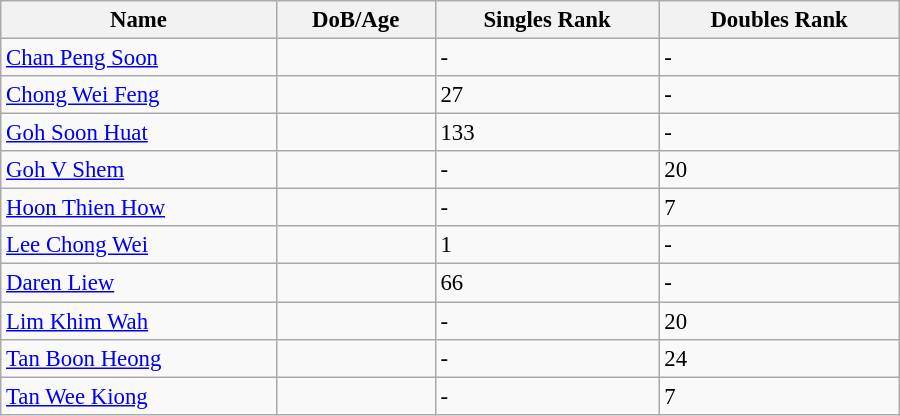<table class="wikitable"  style="width:600px; font-size:95%;">
<tr>
<th align="left">Name</th>
<th align="left">DoB/Age</th>
<th align="left">Singles Rank</th>
<th align="left">Doubles Rank</th>
</tr>
<tr>
<td><a href='#'>Chan Peng Soon</a></td>
<td></td>
<td>-</td>
<td>-</td>
</tr>
<tr>
<td><a href='#'>Chong Wei Feng</a></td>
<td></td>
<td>27</td>
<td>-</td>
</tr>
<tr>
<td><a href='#'>Goh Soon Huat</a></td>
<td></td>
<td>133</td>
<td>-</td>
</tr>
<tr>
<td><a href='#'>Goh V Shem</a></td>
<td></td>
<td>-</td>
<td>20</td>
</tr>
<tr>
<td><a href='#'>Hoon Thien How</a></td>
<td></td>
<td>-</td>
<td>7</td>
</tr>
<tr>
<td><a href='#'>Lee Chong Wei</a></td>
<td></td>
<td>1</td>
<td>-</td>
</tr>
<tr>
<td><a href='#'>Daren Liew</a></td>
<td></td>
<td>66</td>
<td>-</td>
</tr>
<tr>
<td><a href='#'>Lim Khim Wah</a></td>
<td></td>
<td>-</td>
<td>20</td>
</tr>
<tr>
<td><a href='#'>Tan Boon Heong</a></td>
<td></td>
<td>-</td>
<td>24</td>
</tr>
<tr>
<td><a href='#'>Tan Wee Kiong</a></td>
<td></td>
<td>-</td>
<td>7</td>
</tr>
</table>
